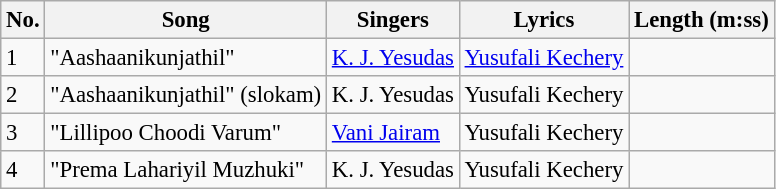<table class="wikitable" style="font-size:95%;">
<tr>
<th>No.</th>
<th>Song</th>
<th>Singers</th>
<th>Lyrics</th>
<th>Length (m:ss)</th>
</tr>
<tr>
<td>1</td>
<td>"Aashaanikunjathil"</td>
<td><a href='#'>K. J. Yesudas</a></td>
<td><a href='#'>Yusufali Kechery</a></td>
<td></td>
</tr>
<tr>
<td>2</td>
<td>"Aashaanikunjathil" (slokam)</td>
<td>K. J. Yesudas</td>
<td>Yusufali Kechery</td>
<td></td>
</tr>
<tr>
<td>3</td>
<td>"Lillipoo Choodi Varum"</td>
<td><a href='#'>Vani Jairam</a></td>
<td>Yusufali Kechery</td>
<td></td>
</tr>
<tr>
<td>4</td>
<td>"Prema Lahariyil Muzhuki"</td>
<td>K. J. Yesudas</td>
<td>Yusufali Kechery</td>
<td></td>
</tr>
</table>
